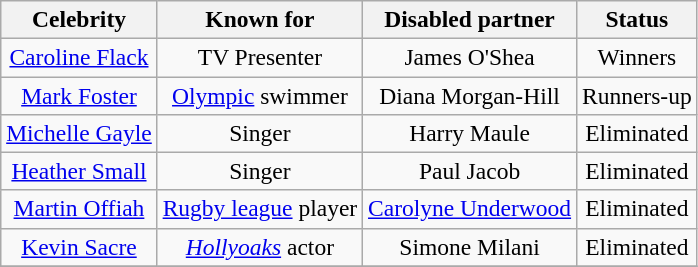<table class="wikitable" style="text-align:center; font-size:98%">
<tr>
<th>Celebrity</th>
<th>Known for</th>
<th>Disabled partner</th>
<th>Status</th>
</tr>
<tr>
<td><a href='#'>Caroline Flack</a></td>
<td>TV Presenter</td>
<td>James O'Shea</td>
<td>Winners</td>
</tr>
<tr>
<td><a href='#'>Mark Foster</a></td>
<td><a href='#'>Olympic</a> swimmer</td>
<td>Diana Morgan-Hill</td>
<td>Runners-up</td>
</tr>
<tr>
<td><a href='#'>Michelle Gayle</a></td>
<td>Singer</td>
<td>Harry Maule</td>
<td>Eliminated</td>
</tr>
<tr>
<td><a href='#'>Heather Small</a></td>
<td>Singer</td>
<td>Paul Jacob</td>
<td>Eliminated</td>
</tr>
<tr>
<td><a href='#'>Martin Offiah</a></td>
<td><a href='#'>Rugby league</a> player</td>
<td><a href='#'>Carolyne Underwood</a></td>
<td>Eliminated</td>
</tr>
<tr>
<td><a href='#'>Kevin Sacre</a></td>
<td><em><a href='#'>Hollyoaks</a></em> actor</td>
<td>Simone Milani</td>
<td>Eliminated</td>
</tr>
<tr>
</tr>
</table>
